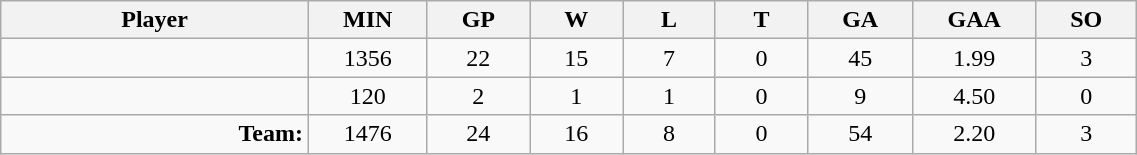<table class="wikitable sortable" width="60%">
<tr>
<th bgcolor="#DDDDFF" width="10%">Player</th>
<th width="3%" bgcolor="#DDDDFF" title="Minutes played">MIN</th>
<th width="3%" bgcolor="#DDDDFF" title="Games played in">GP</th>
<th width="3%" bgcolor="#DDDDFF" title="Games played in">W</th>
<th width="3%" bgcolor="#DDDDFF"title="Games played in">L</th>
<th width="3%" bgcolor="#DDDDFF" title="Ties">T</th>
<th width="3%" bgcolor="#DDDDFF" title="Goals against">GA</th>
<th width="3%" bgcolor="#DDDDFF" title="Goals against average">GAA</th>
<th width="3%" bgcolor="#DDDDFF"title="Shut-outs">SO</th>
</tr>
<tr align="center">
<td align="right"></td>
<td>1356</td>
<td>22</td>
<td>15</td>
<td>7</td>
<td>0</td>
<td>45</td>
<td>1.99</td>
<td>3</td>
</tr>
<tr align="center">
<td align="right"></td>
<td>120</td>
<td>2</td>
<td>1</td>
<td>1</td>
<td>0</td>
<td>9</td>
<td>4.50</td>
<td>0</td>
</tr>
<tr align="center">
<td align="right"><strong>Team:</strong></td>
<td>1476</td>
<td>24</td>
<td>16</td>
<td>8</td>
<td>0</td>
<td>54</td>
<td>2.20</td>
<td>3</td>
</tr>
</table>
